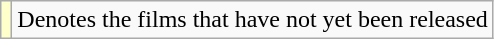<table class="wikitable">
<tr>
<td style="background:#ffc;"></td>
<td>Denotes the films that have not yet been released</td>
</tr>
</table>
